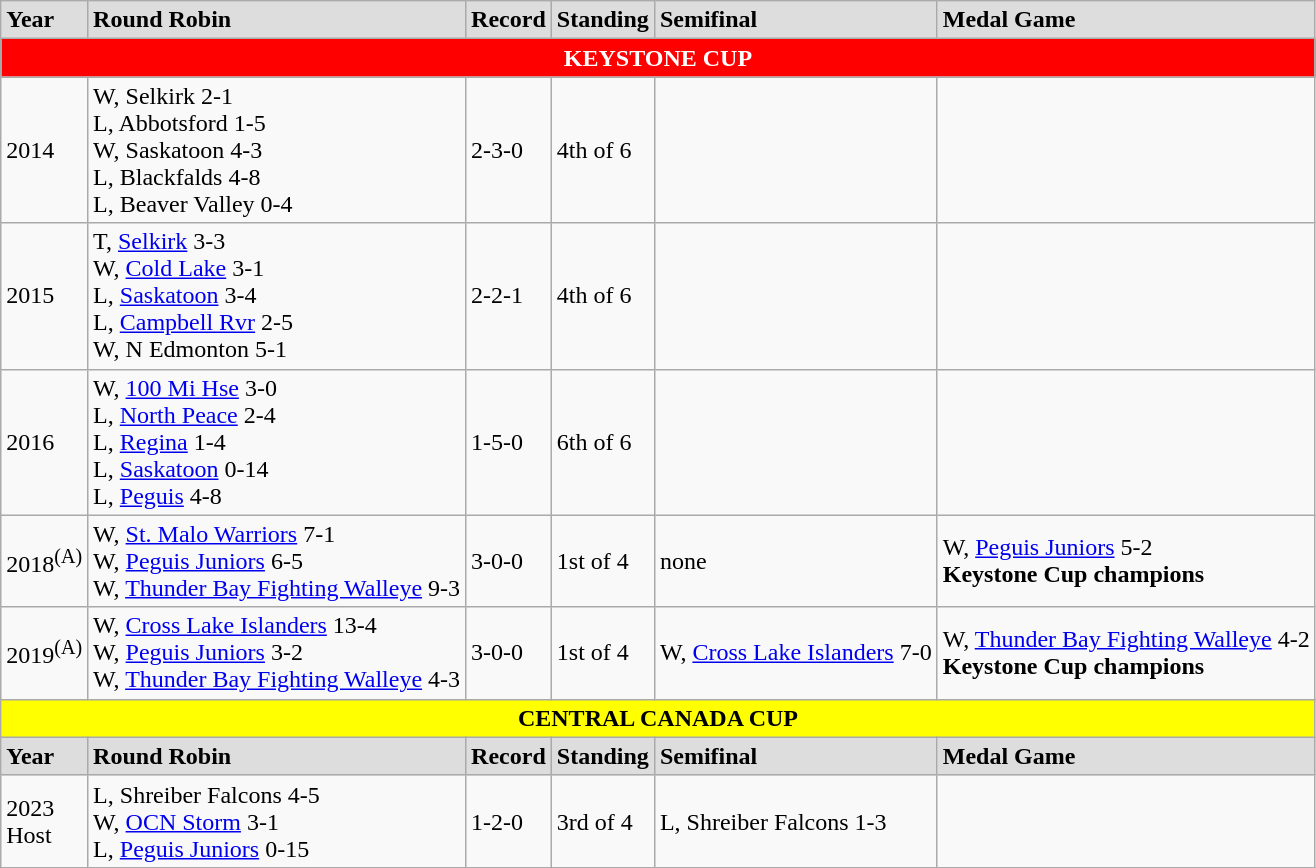<table class="wikitable">
<tr style="font-weight:bold; background-color:#dddddd;" |>
<td>Year</td>
<td>Round Robin</td>
<td>Record</td>
<td>Standing</td>
<td>Semifinal</td>
<td>Medal Game</td>
</tr>
<tr align="center"  bgcolor="red"  style="color:White">
<td colspan=6><strong>KEYSTONE CUP</strong></td>
</tr>
<tr>
<td>2014</td>
<td>W, Selkirk 2-1<br>L, Abbotsford 1-5<br>W, Saskatoon 4-3<br>L, Blackfalds 4-8<br>L, Beaver Valley 0-4</td>
<td>2-3-0</td>
<td>4th of 6</td>
<td></td>
<td></td>
</tr>
<tr>
<td>2015</td>
<td>T, <a href='#'>Selkirk</a> 3-3<br>W, <a href='#'>Cold Lake</a> 3-1<br>L, <a href='#'>Saskatoon</a> 3-4<br>L, <a href='#'>Campbell Rvr</a> 2-5<br>W, N Edmonton 5-1</td>
<td>2-2-1</td>
<td>4th of 6</td>
<td></td>
<td></td>
</tr>
<tr>
<td>2016</td>
<td>W, <a href='#'>100 Mi Hse</a> 3-0<br>L, <a href='#'>North Peace</a> 2-4<br>L, <a href='#'>Regina</a> 1-4<br>L, <a href='#'>Saskatoon</a> 0-14<br>L, <a href='#'>Peguis</a> 4-8</td>
<td>1-5-0</td>
<td>6th of 6</td>
<td></td>
<td></td>
</tr>
<tr>
<td>2018<sup>(A)</sup></td>
<td>W, <a href='#'>St. Malo Warriors</a> 7-1<br>W, <a href='#'>Peguis Juniors</a> 6-5<br>W, <a href='#'>Thunder Bay Fighting Walleye</a> 9-3</td>
<td>3-0-0</td>
<td>1st of 4</td>
<td>none</td>
<td>W, <a href='#'>Peguis Juniors</a> 5-2<br><strong>Keystone Cup champions</strong></td>
</tr>
<tr>
<td>2019<sup>(A)</sup></td>
<td>W, <a href='#'>Cross Lake Islanders</a> 13-4<br>W, <a href='#'>Peguis Juniors</a> 3-2<br>W, <a href='#'>Thunder Bay Fighting Walleye</a> 4-3</td>
<td>3-0-0</td>
<td>1st of 4</td>
<td>W, <a href='#'>Cross Lake Islanders</a> 7-0</td>
<td>W, <a href='#'>Thunder Bay Fighting Walleye</a> 4-2<br><strong>Keystone Cup champions</strong></td>
</tr>
<tr align="center"  bgcolor="yellow"  style="color:black">
<td colspan=6><strong>CENTRAL CANADA CUP</strong></td>
</tr>
<tr style="font-weight:bold; background-color:#dddddd;" |>
<td>Year</td>
<td>Round Robin</td>
<td>Record</td>
<td>Standing</td>
<td>Semifinal</td>
<td>Medal Game</td>
</tr>
<tr>
<td>2023<br>Host</td>
<td>L, Shreiber Falcons 4-5<br>W, <a href='#'>OCN Storm</a> 3-1<br>L, <a href='#'>Peguis Juniors</a> 0-15</td>
<td>1-2-0</td>
<td>3rd of 4</td>
<td>L, Shreiber Falcons 1-3</td>
<td></td>
</tr>
</table>
